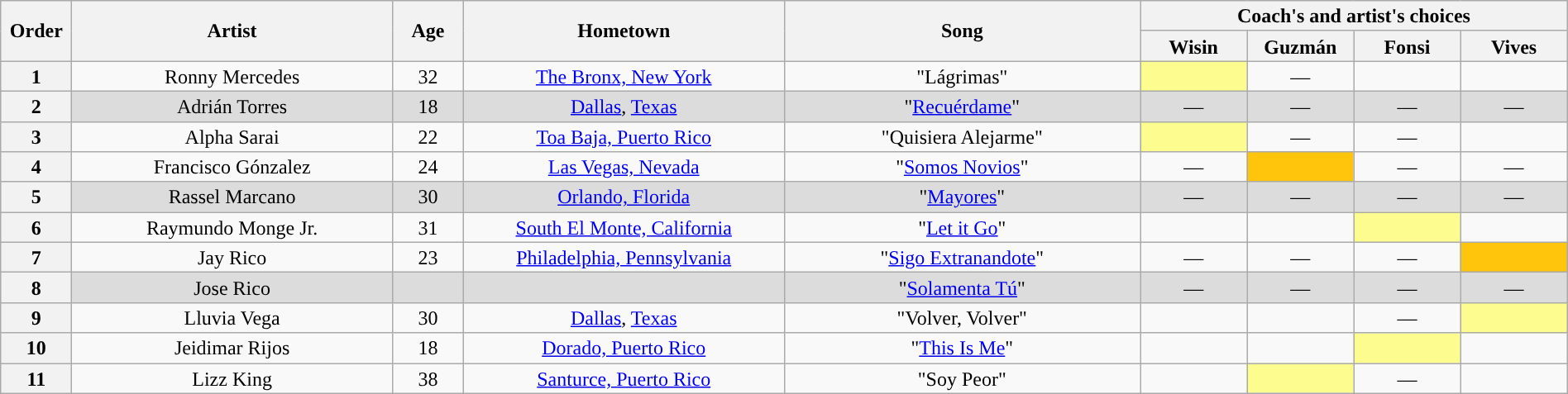<table class="wikitable" style="text-align:center; line-height:17px; width:100%;">
<tr>
<th scope="col" rowspan="2" style="width:04%;">Order</th>
<th scope="col" rowspan="2" style="width:18%;">Artist</th>
<th scope="col" rowspan="2" style="width:04%;">Age</th>
<th scope="col" rowspan="2" style="width:18%;">Hometown</th>
<th scope="col" rowspan="2" style="width:20%;">Song</th>
<th scope="col" colspan="4" style="width:24%;">Coach's and artist's choices</th>
</tr>
<tr>
<th style="width:06%;">Wisin</th>
<th style="width:06%;">Guzmán</th>
<th style="width:06%;">Fonsi</th>
<th style="width:06%;">Vives</th>
</tr>
<tr>
<th>1</th>
<td style="text-align:center;">Ronny Mercedes</td>
<td style="text-align:center;">32</td>
<td style="text-align:center;"><a href='#'>The Bronx, New York</a></td>
<td style="text-align:center;">"Lágrimas"</td>
<td style="background:#fdfc8f;"><strong></strong></td>
<td>—</td>
<td style="text-align:center;"><strong></strong></td>
<td style="text-align:center;"><strong></strong></td>
</tr>
<tr style="background:#DCDCDC;"|>
<th>2</th>
<td style="text-align:center;">Adrián Torres</td>
<td style="text-align:center;">18</td>
<td style="text-align:center;"><a href='#'>Dallas</a>, <a href='#'>Texas</a></td>
<td style="text-align:center;">"<a href='#'>Recuérdame</a>"</td>
<td style="text-align:center;">—</td>
<td style="text-align:center;">—</td>
<td style="text-align:center;">—</td>
<td style="text-align:center;">—</td>
</tr>
<tr>
<th>3</th>
<td style="text-align:center;">Alpha Sarai</td>
<td style="text-align:center;">22</td>
<td style="text-align:center;"><a href='#'>Toa Baja, Puerto Rico</a></td>
<td style="text-align:center;">"Quisiera Alejarme"</td>
<td style="background:#fdfc8f;"><strong></strong></td>
<td style="text-align:center;">—</td>
<td>—</td>
<td style="text-align:center;"><strong></strong></td>
</tr>
<tr>
<th>4</th>
<td style="text-align:center;">Francisco Gónzalez</td>
<td style="text-align:center;">24</td>
<td style="text-align:center;"><a href='#'>Las Vegas, Nevada</a></td>
<td style="text-align:center;">"<a href='#'>Somos Novios</a>"</td>
<td style="text-align:center;">—</td>
<td style="background:#ffc40c;"><strong></strong></td>
<td style="text-align:center;">— </td>
<td style="text-align:center;">—</td>
</tr>
<tr style="background:#dcdcdc;" |>
<th>5</th>
<td>Rassel Marcano</td>
<td>30</td>
<td><a href='#'>Orlando, Florida</a></td>
<td>"<a href='#'>Mayores</a>"</td>
<td>—</td>
<td>—</td>
<td>—</td>
<td>—</td>
</tr>
<tr>
<th>6</th>
<td>Raymundo Monge Jr.</td>
<td>31</td>
<td><a href='#'>South El Monte, California</a></td>
<td>"<a href='#'>Let it Go</a>"</td>
<td><strong></strong></td>
<td><strong></strong></td>
<td style="background:#fdfc8f;"><strong></strong></td>
<td><strong></strong></td>
</tr>
<tr>
<th>7</th>
<td>Jay Rico</td>
<td>23</td>
<td><a href='#'>Philadelphia, Pennsylvania</a></td>
<td>"<a href='#'>Sigo Extranandote</a>"</td>
<td>—</td>
<td>—</td>
<td>—</td>
<td style="background:#ffc40c;"><strong></strong></td>
</tr>
<tr style="background:#dcdcdc;" |>
<th>8</th>
<td>Jose Rico</td>
<td></td>
<td></td>
<td>"<a href='#'>Solamenta Tú</a>"</td>
<td>—</td>
<td>—</td>
<td>—</td>
<td>—</td>
</tr>
<tr>
<th>9</th>
<td>Lluvia Vega</td>
<td>30</td>
<td><a href='#'>Dallas</a>, <a href='#'>Texas</a></td>
<td>"Volver, Volver"</td>
<td><strong></strong></td>
<td><strong></strong></td>
<td>—</td>
<td style="background:#fdfc8f;"><strong></strong></td>
</tr>
<tr>
<th>10</th>
<td>Jeidimar Rijos</td>
<td>18</td>
<td><a href='#'>Dorado, Puerto Rico</a></td>
<td>"<a href='#'>This Is Me</a>"</td>
<td><strong></strong></td>
<td><strong></strong></td>
<td style="background:#fdfc8f;"><strong></strong></td>
<td><strong></strong></td>
</tr>
<tr>
<th>11</th>
<td>Lizz King</td>
<td>38</td>
<td><a href='#'>Santurce, Puerto Rico</a></td>
<td>"Soy Peor"</td>
<td><strong></strong></td>
<td style="background:#fdfc8f;"><strong></strong></td>
<td>—</td>
<td><strong></strong></td>
</tr>
</table>
